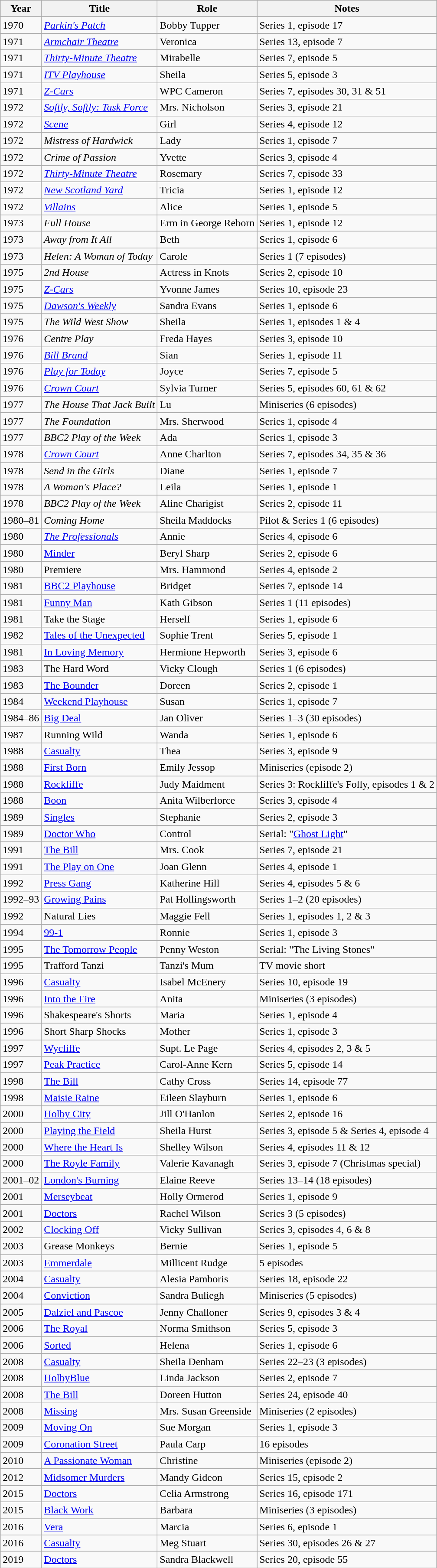<table class="wikitable">
<tr>
<th>Year</th>
<th>Title</th>
<th>Role</th>
<th>Notes</th>
</tr>
<tr>
<td>1970</td>
<td><em><a href='#'>Parkin's Patch</a></em></td>
<td>Bobby Tupper</td>
<td>Series 1, episode 17</td>
</tr>
<tr>
<td>1971</td>
<td><em><a href='#'>Armchair Theatre</a></em></td>
<td>Veronica</td>
<td>Series 13, episode 7</td>
</tr>
<tr>
<td>1971</td>
<td><em><a href='#'>Thirty-Minute Theatre</a></em></td>
<td>Mirabelle</td>
<td>Series 7, episode 5</td>
</tr>
<tr>
<td>1971</td>
<td><em><a href='#'>ITV Playhouse</a></em></td>
<td>Sheila</td>
<td>Series 5, episode 3</td>
</tr>
<tr>
<td>1971</td>
<td><em><a href='#'>Z-Cars</a></em></td>
<td>WPC Cameron</td>
<td>Series 7, episodes 30, 31 & 51</td>
</tr>
<tr>
<td>1972</td>
<td><em><a href='#'>Softly, Softly: Task Force</a></em></td>
<td>Mrs. Nicholson</td>
<td>Series 3, episode 21</td>
</tr>
<tr>
<td>1972</td>
<td><em><a href='#'>Scene</a></em></td>
<td>Girl</td>
<td>Series 4, episode 12</td>
</tr>
<tr>
<td>1972</td>
<td><em>Mistress of Hardwick</em></td>
<td>Lady</td>
<td>Series 1, episode 7</td>
</tr>
<tr>
<td>1972</td>
<td><em>Crime of Passion</em></td>
<td>Yvette</td>
<td>Series 3, episode 4</td>
</tr>
<tr>
<td>1972</td>
<td><em><a href='#'>Thirty-Minute Theatre</a></em></td>
<td>Rosemary</td>
<td>Series 7, episode 33</td>
</tr>
<tr>
<td>1972</td>
<td><em><a href='#'>New Scotland Yard</a></em></td>
<td>Tricia</td>
<td>Series 1, episode 12</td>
</tr>
<tr>
<td>1972</td>
<td><em><a href='#'>Villains</a></em></td>
<td>Alice</td>
<td>Series 1, episode 5</td>
</tr>
<tr>
<td>1973</td>
<td><em>Full House</em></td>
<td>Erm in George Reborn</td>
<td>Series 1, episode 12</td>
</tr>
<tr>
<td>1973</td>
<td><em>Away from It All</em></td>
<td>Beth</td>
<td>Series 1, episode 6</td>
</tr>
<tr>
<td>1973</td>
<td><em>Helen: A Woman of Today</em></td>
<td>Carole</td>
<td>Series 1 (7 episodes)</td>
</tr>
<tr>
<td>1975</td>
<td><em>2nd House</em></td>
<td>Actress in Knots</td>
<td>Series 2, episode 10</td>
</tr>
<tr>
<td>1975</td>
<td><em><a href='#'>Z-Cars</a></em></td>
<td>Yvonne James</td>
<td>Series 10, episode 23</td>
</tr>
<tr>
<td>1975</td>
<td><em><a href='#'>Dawson's Weekly</a></em></td>
<td>Sandra Evans</td>
<td>Series 1, episode 6</td>
</tr>
<tr>
<td>1975</td>
<td><em>The Wild West Show</em></td>
<td>Sheila</td>
<td>Series 1, episodes 1 & 4</td>
</tr>
<tr>
<td>1976</td>
<td><em>Centre Play</em></td>
<td>Freda Hayes</td>
<td>Series 3, episode 10</td>
</tr>
<tr>
<td>1976</td>
<td><em><a href='#'>Bill Brand</a></em></td>
<td>Sian</td>
<td>Series 1, episode 11</td>
</tr>
<tr>
<td>1976</td>
<td><em><a href='#'>Play for Today</a></em></td>
<td>Joyce</td>
<td>Series 7, episode 5</td>
</tr>
<tr>
<td>1976</td>
<td><em><a href='#'>Crown Court</a></em></td>
<td>Sylvia Turner</td>
<td>Series 5, episodes 60, 61 & 62</td>
</tr>
<tr>
<td>1977</td>
<td><em>The House That Jack Built</em></td>
<td>Lu</td>
<td>Miniseries (6 episodes)</td>
</tr>
<tr>
<td>1977</td>
<td><em>The Foundation</em></td>
<td>Mrs. Sherwood</td>
<td>Series 1, episode 4</td>
</tr>
<tr>
<td>1977</td>
<td><em>BBC2 Play of the Week</em></td>
<td>Ada</td>
<td>Series 1, episode 3</td>
</tr>
<tr>
<td>1978</td>
<td><em><a href='#'>Crown Court</a></em></td>
<td>Anne Charlton</td>
<td>Series 7, episodes 34, 35 & 36</td>
</tr>
<tr>
<td>1978</td>
<td><em>Send in the Girls</em></td>
<td>Diane</td>
<td>Series 1, episode 7</td>
</tr>
<tr>
<td>1978</td>
<td><em>A Woman's Place?</em></td>
<td>Leila</td>
<td>Series 1, episode 1</td>
</tr>
<tr>
<td>1978</td>
<td><em>BBC2 Play of the Week</em></td>
<td>Aline Charigist</td>
<td>Series 2, episode 11</td>
</tr>
<tr>
<td>1980–81</td>
<td><em>Coming Home</em></td>
<td>Sheila Maddocks</td>
<td>Pilot & Series 1 (6 episodes)</td>
</tr>
<tr>
<td>1980</td>
<td><em><a href='#'>The Professionals</a></td>
<td>Annie</td>
<td>Series 4, episode 6</td>
</tr>
<tr>
<td>1980</td>
<td></em><a href='#'>Minder</a><em></td>
<td>Beryl Sharp</td>
<td>Series 2, episode 6</td>
</tr>
<tr>
<td>1980</td>
<td></em>Premiere<em></td>
<td>Mrs. Hammond</td>
<td>Series 4, episode 2</td>
</tr>
<tr>
<td>1981</td>
<td></em><a href='#'>BBC2 Playhouse</a><em></td>
<td>Bridget</td>
<td>Series 7, episode 14</td>
</tr>
<tr>
<td>1981</td>
<td></em><a href='#'>Funny Man</a><em></td>
<td>Kath Gibson</td>
<td>Series 1 (11 episodes)</td>
</tr>
<tr>
<td>1981</td>
<td></em>Take the Stage<em></td>
<td>Herself</td>
<td>Series 1, episode 6</td>
</tr>
<tr>
<td>1982</td>
<td></em><a href='#'>Tales of the Unexpected</a><em></td>
<td>Sophie Trent</td>
<td>Series 5, episode 1</td>
</tr>
<tr>
<td>1981</td>
<td></em><a href='#'>In Loving Memory</a><em></td>
<td>Hermione Hepworth</td>
<td>Series 3, episode 6</td>
</tr>
<tr>
<td>1983</td>
<td></em>The Hard Word<em></td>
<td>Vicky Clough</td>
<td>Series 1 (6 episodes)</td>
</tr>
<tr>
<td>1983</td>
<td></em><a href='#'>The Bounder</a><em></td>
<td>Doreen</td>
<td>Series 2, episode 1</td>
</tr>
<tr>
<td>1984</td>
<td></em><a href='#'>Weekend Playhouse</a><em></td>
<td>Susan</td>
<td>Series 1, episode 7</td>
</tr>
<tr>
<td>1984–86</td>
<td></em><a href='#'>Big Deal</a><em></td>
<td>Jan Oliver</td>
<td>Series 1–3 (30 episodes)</td>
</tr>
<tr>
<td>1987</td>
<td></em>Running Wild<em></td>
<td>Wanda</td>
<td>Series 1, episode 6</td>
</tr>
<tr>
<td>1988</td>
<td></em><a href='#'>Casualty</a><em></td>
<td>Thea</td>
<td>Series 3, episode 9</td>
</tr>
<tr>
<td>1988</td>
<td></em><a href='#'>First Born</a><em></td>
<td>Emily Jessop</td>
<td>Miniseries (episode 2)</td>
</tr>
<tr>
<td>1988</td>
<td></em><a href='#'>Rockliffe</a><em></td>
<td>Judy Maidment</td>
<td>Series 3: Rockliffe's Folly, episodes 1 & 2</td>
</tr>
<tr>
<td>1988</td>
<td></em><a href='#'>Boon</a><em></td>
<td>Anita Wilberforce</td>
<td>Series 3, episode 4</td>
</tr>
<tr>
<td>1989</td>
<td></em><a href='#'>Singles</a><em></td>
<td>Stephanie</td>
<td>Series 2, episode 3</td>
</tr>
<tr>
<td>1989</td>
<td></em><a href='#'>Doctor Who</a><em></td>
<td>Control</td>
<td>Serial: "<a href='#'>Ghost Light</a>"</td>
</tr>
<tr>
<td>1991</td>
<td></em><a href='#'>The Bill</a><em></td>
<td>Mrs. Cook</td>
<td>Series 7, episode 21</td>
</tr>
<tr>
<td>1991</td>
<td></em><a href='#'>The Play on One</a><em></td>
<td>Joan Glenn</td>
<td>Series 4, episode 1</td>
</tr>
<tr>
<td>1992</td>
<td></em><a href='#'>Press Gang</a><em></td>
<td>Katherine Hill</td>
<td>Series 4, episodes 5 & 6</td>
</tr>
<tr>
<td>1992–93</td>
<td></em><a href='#'>Growing Pains</a><em></td>
<td>Pat Hollingsworth</td>
<td>Series 1–2 (20 episodes)</td>
</tr>
<tr>
<td>1992</td>
<td></em>Natural Lies<em></td>
<td>Maggie Fell</td>
<td>Series 1, episodes 1, 2 & 3</td>
</tr>
<tr>
<td>1994</td>
<td></em><a href='#'>99-1</a><em></td>
<td>Ronnie</td>
<td>Series 1, episode 3</td>
</tr>
<tr>
<td>1995</td>
<td></em><a href='#'>The Tomorrow People</a><em></td>
<td>Penny Weston</td>
<td>Serial: "The Living Stones"</td>
</tr>
<tr>
<td>1995</td>
<td></em>Trafford Tanzi<em></td>
<td>Tanzi's Mum</td>
<td>TV movie short</td>
</tr>
<tr>
<td>1996</td>
<td></em><a href='#'>Casualty</a><em></td>
<td>Isabel McEnery</td>
<td>Series 10, episode 19</td>
</tr>
<tr>
<td>1996</td>
<td></em><a href='#'>Into the Fire</a><em></td>
<td>Anita</td>
<td>Miniseries (3 episodes)</td>
</tr>
<tr>
<td>1996</td>
<td></em>Shakespeare's Shorts<em></td>
<td>Maria</td>
<td>Series 1, episode 4</td>
</tr>
<tr>
<td>1996</td>
<td></em>Short Sharp Shocks<em></td>
<td>Mother</td>
<td>Series 1, episode 3</td>
</tr>
<tr>
<td>1997</td>
<td></em><a href='#'>Wycliffe</a><em></td>
<td>Supt. Le Page</td>
<td>Series 4, episodes 2, 3 & 5</td>
</tr>
<tr>
<td>1997</td>
<td></em><a href='#'>Peak Practice</a><em></td>
<td>Carol-Anne Kern</td>
<td>Series 5, episode 14</td>
</tr>
<tr>
<td>1998</td>
<td></em><a href='#'>The Bill</a><em></td>
<td>Cathy Cross</td>
<td>Series 14, episode 77</td>
</tr>
<tr>
<td>1998</td>
<td></em><a href='#'>Maisie Raine</a><em></td>
<td>Eileen Slayburn</td>
<td>Series 1, episode 6</td>
</tr>
<tr>
<td>2000</td>
<td></em><a href='#'>Holby City</a><em></td>
<td>Jill O'Hanlon</td>
<td>Series 2, episode 16</td>
</tr>
<tr>
<td>2000</td>
<td></em><a href='#'>Playing the Field</a><em></td>
<td>Sheila Hurst</td>
<td>Series 3, episode 5 & Series 4, episode 4</td>
</tr>
<tr>
<td>2000</td>
<td></em><a href='#'>Where the Heart Is</a><em></td>
<td>Shelley Wilson</td>
<td>Series 4, episodes 11 & 12</td>
</tr>
<tr>
<td>2000</td>
<td></em><a href='#'>The Royle Family</a><em></td>
<td>Valerie Kavanagh</td>
<td>Series 3, episode 7 (Christmas special)</td>
</tr>
<tr>
<td>2001–02</td>
<td></em><a href='#'>London's Burning</a><em></td>
<td>Elaine Reeve</td>
<td>Series 13–14 (18 episodes)</td>
</tr>
<tr>
<td>2001</td>
<td></em><a href='#'>Merseybeat</a><em></td>
<td>Holly Ormerod</td>
<td>Series 1, episode 9</td>
</tr>
<tr>
<td>2001</td>
<td></em><a href='#'>Doctors</a><em></td>
<td>Rachel Wilson</td>
<td>Series 3 (5 episodes)</td>
</tr>
<tr>
<td>2002</td>
<td></em><a href='#'>Clocking Off</a><em></td>
<td>Vicky Sullivan</td>
<td>Series 3, episodes 4, 6 & 8</td>
</tr>
<tr>
<td>2003</td>
<td></em>Grease Monkeys<em></td>
<td>Bernie</td>
<td>Series 1, episode 5</td>
</tr>
<tr>
<td>2003</td>
<td></em><a href='#'>Emmerdale</a><em></td>
<td>Millicent Rudge</td>
<td>5 episodes</td>
</tr>
<tr>
<td>2004</td>
<td></em><a href='#'>Casualty</a><em></td>
<td>Alesia Pamboris</td>
<td>Series 18, episode 22</td>
</tr>
<tr>
<td>2004</td>
<td></em><a href='#'>Conviction</a><em></td>
<td>Sandra Buliegh</td>
<td>Miniseries (5 episodes)</td>
</tr>
<tr>
<td>2005</td>
<td></em><a href='#'>Dalziel and Pascoe</a><em></td>
<td>Jenny Challoner</td>
<td>Series 9, episodes 3 & 4</td>
</tr>
<tr>
<td>2006</td>
<td></em><a href='#'>The Royal</a><em></td>
<td>Norma Smithson</td>
<td>Series 5, episode 3</td>
</tr>
<tr>
<td>2006</td>
<td></em><a href='#'>Sorted</a><em></td>
<td>Helena</td>
<td>Series 1, episode 6</td>
</tr>
<tr>
<td>2008</td>
<td></em><a href='#'>Casualty</a><em></td>
<td>Sheila Denham</td>
<td>Series 22–23 (3 episodes)</td>
</tr>
<tr>
<td>2008</td>
<td></em><a href='#'>HolbyBlue</a><em></td>
<td>Linda Jackson</td>
<td>Series 2, episode 7</td>
</tr>
<tr>
<td>2008</td>
<td></em><a href='#'>The Bill</a><em></td>
<td>Doreen Hutton</td>
<td>Series 24, episode 40</td>
</tr>
<tr>
<td>2008</td>
<td></em><a href='#'>Missing</a><em></td>
<td>Mrs. Susan Greenside</td>
<td>Miniseries (2 episodes)</td>
</tr>
<tr>
<td>2009</td>
<td></em><a href='#'>Moving On</a><em></td>
<td>Sue Morgan</td>
<td>Series 1, episode 3</td>
</tr>
<tr>
<td>2009</td>
<td></em><a href='#'>Coronation Street</a><em></td>
<td>Paula Carp</td>
<td>16 episodes</td>
</tr>
<tr>
<td>2010</td>
<td></em><a href='#'>A Passionate Woman</a><em></td>
<td>Christine</td>
<td>Miniseries (episode 2)</td>
</tr>
<tr>
<td>2012</td>
<td></em><a href='#'>Midsomer Murders</a><em></td>
<td>Mandy Gideon</td>
<td>Series 15, episode 2</td>
</tr>
<tr>
<td>2015</td>
<td></em><a href='#'>Doctors</a><em></td>
<td>Celia Armstrong</td>
<td>Series 16, episode 171</td>
</tr>
<tr>
<td>2015</td>
<td></em><a href='#'>Black Work</a><em></td>
<td>Barbara</td>
<td>Miniseries (3 episodes)</td>
</tr>
<tr>
<td>2016</td>
<td></em><a href='#'>Vera</a><em></td>
<td>Marcia</td>
<td>Series 6, episode 1</td>
</tr>
<tr>
<td>2016</td>
<td></em><a href='#'>Casualty</a><em></td>
<td>Meg Stuart</td>
<td>Series 30, episodes 26 & 27</td>
</tr>
<tr>
<td>2019</td>
<td></em><a href='#'>Doctors</a><em></td>
<td>Sandra Blackwell</td>
<td>Series 20, episode 55</td>
</tr>
</table>
